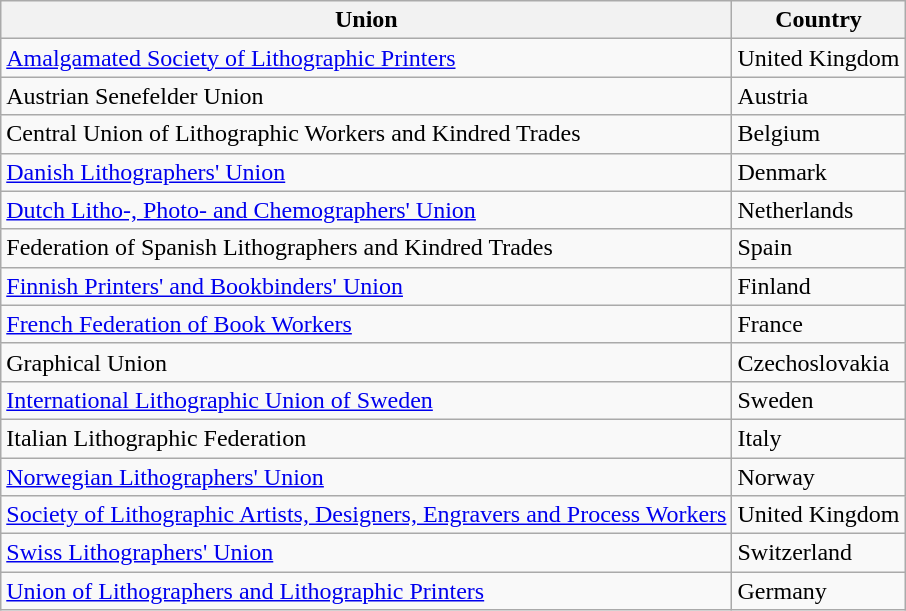<table class="wikitable sortable">
<tr>
<th>Union</th>
<th>Country</th>
</tr>
<tr>
<td><a href='#'>Amalgamated Society of Lithographic Printers</a></td>
<td>United Kingdom</td>
</tr>
<tr>
<td>Austrian Senefelder Union</td>
<td>Austria</td>
</tr>
<tr>
<td>Central Union of Lithographic Workers and Kindred Trades</td>
<td>Belgium</td>
</tr>
<tr>
<td><a href='#'>Danish Lithographers' Union</a></td>
<td>Denmark</td>
</tr>
<tr>
<td><a href='#'>Dutch Litho-, Photo- and Chemographers' Union</a></td>
<td>Netherlands</td>
</tr>
<tr>
<td>Federation of Spanish Lithographers and Kindred Trades</td>
<td>Spain</td>
</tr>
<tr>
<td><a href='#'>Finnish Printers' and Bookbinders' Union</a></td>
<td>Finland</td>
</tr>
<tr>
<td><a href='#'>French Federation of Book Workers</a></td>
<td>France</td>
</tr>
<tr>
<td>Graphical Union</td>
<td>Czechoslovakia</td>
</tr>
<tr>
<td><a href='#'>International Lithographic Union of Sweden</a></td>
<td>Sweden</td>
</tr>
<tr>
<td>Italian Lithographic Federation</td>
<td>Italy</td>
</tr>
<tr>
<td><a href='#'>Norwegian Lithographers' Union</a></td>
<td>Norway</td>
</tr>
<tr>
<td><a href='#'>Society of Lithographic Artists, Designers, Engravers and Process Workers</a></td>
<td>United Kingdom</td>
</tr>
<tr>
<td><a href='#'>Swiss Lithographers' Union</a></td>
<td>Switzerland</td>
</tr>
<tr>
<td><a href='#'>Union of Lithographers and Lithographic Printers</a></td>
<td>Germany</td>
</tr>
</table>
